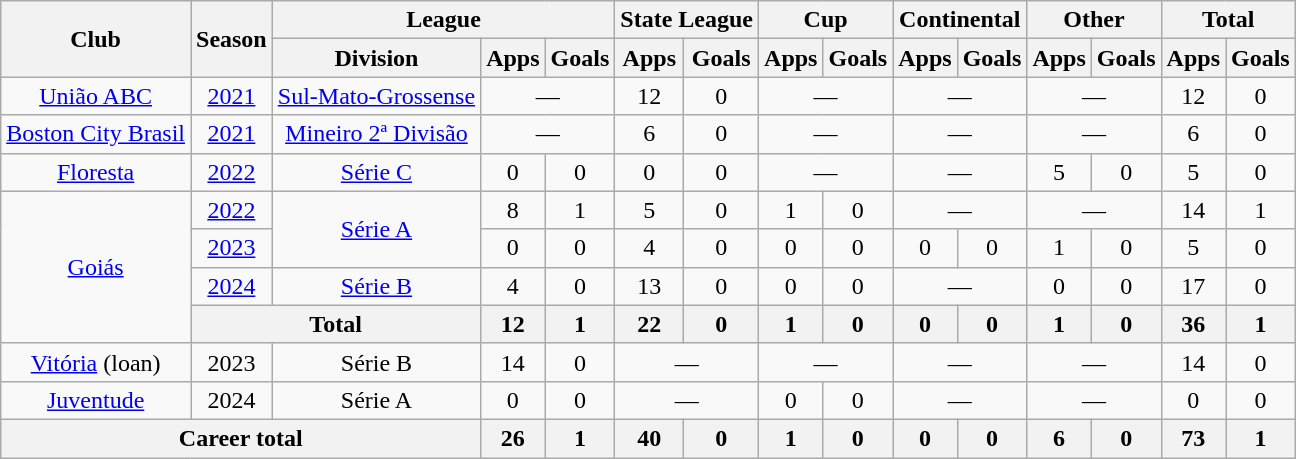<table class="wikitable" style="text-align: center;">
<tr>
<th rowspan="2">Club</th>
<th rowspan="2">Season</th>
<th colspan="3">League</th>
<th colspan="2">State League</th>
<th colspan="2">Cup</th>
<th colspan="2">Continental</th>
<th colspan="2">Other</th>
<th colspan="2">Total</th>
</tr>
<tr>
<th>Division</th>
<th>Apps</th>
<th>Goals</th>
<th>Apps</th>
<th>Goals</th>
<th>Apps</th>
<th>Goals</th>
<th>Apps</th>
<th>Goals</th>
<th>Apps</th>
<th>Goals</th>
<th>Apps</th>
<th>Goals</th>
</tr>
<tr>
<td valign="center"><a href='#'>União ABC</a></td>
<td><a href='#'>2021</a></td>
<td><a href='#'>Sul-Mato-Grossense</a></td>
<td colspan="2">—</td>
<td>12</td>
<td>0</td>
<td colspan="2">—</td>
<td colspan="2">—</td>
<td colspan="2">—</td>
<td>12</td>
<td>0</td>
</tr>
<tr>
<td valign="center"><a href='#'>Boston City Brasil</a></td>
<td><a href='#'>2021</a></td>
<td><a href='#'>Mineiro 2ª Divisão</a></td>
<td colspan="2">—</td>
<td>6</td>
<td>0</td>
<td colspan="2">—</td>
<td colspan="2">—</td>
<td colspan="2">—</td>
<td>6</td>
<td>0</td>
</tr>
<tr>
<td valign="center"><a href='#'>Floresta</a></td>
<td><a href='#'>2022</a></td>
<td><a href='#'>Série C</a></td>
<td>0</td>
<td>0</td>
<td>0</td>
<td>0</td>
<td colspan="2">—</td>
<td colspan="2">—</td>
<td>5</td>
<td>0</td>
<td>5</td>
<td>0</td>
</tr>
<tr>
<td rowspan="4" valign="center"><a href='#'>Goiás</a></td>
<td><a href='#'>2022</a></td>
<td rowspan="2"><a href='#'>Série A</a></td>
<td>8</td>
<td>1</td>
<td>5</td>
<td>0</td>
<td>1</td>
<td>0</td>
<td colspan="2">—</td>
<td colspan="2">—</td>
<td>14</td>
<td>1</td>
</tr>
<tr>
<td><a href='#'>2023</a></td>
<td>0</td>
<td>0</td>
<td>4</td>
<td>0</td>
<td>0</td>
<td>0</td>
<td>0</td>
<td>0</td>
<td>1</td>
<td>0</td>
<td>5</td>
<td>0</td>
</tr>
<tr>
<td><a href='#'>2024</a></td>
<td><a href='#'>Série B</a></td>
<td>4</td>
<td>0</td>
<td>13</td>
<td>0</td>
<td>0</td>
<td>0</td>
<td colspan="2">—</td>
<td>0</td>
<td>0</td>
<td>17</td>
<td>0</td>
</tr>
<tr>
<th colspan="2">Total</th>
<th>12</th>
<th>1</th>
<th>22</th>
<th>0</th>
<th>1</th>
<th>0</th>
<th>0</th>
<th>0</th>
<th>1</th>
<th>0</th>
<th>36</th>
<th>1</th>
</tr>
<tr>
<td valign="center"><a href='#'>Vitória</a> (loan)</td>
<td>2023</td>
<td>Série B</td>
<td>14</td>
<td>0</td>
<td colspan="2">—</td>
<td colspan="2">—</td>
<td colspan="2">—</td>
<td colspan="2">—</td>
<td>14</td>
<td>0</td>
</tr>
<tr>
<td valign="center"><a href='#'>Juventude</a></td>
<td>2024</td>
<td>Série A</td>
<td>0</td>
<td>0</td>
<td colspan="2">—</td>
<td>0</td>
<td>0</td>
<td colspan="2">—</td>
<td colspan="2">—</td>
<td>0</td>
<td>0</td>
</tr>
<tr>
<th colspan="3"><strong>Career total</strong></th>
<th>26</th>
<th>1</th>
<th>40</th>
<th>0</th>
<th>1</th>
<th>0</th>
<th>0</th>
<th>0</th>
<th>6</th>
<th>0</th>
<th>73</th>
<th>1</th>
</tr>
</table>
